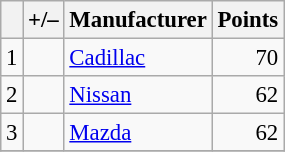<table class="wikitable" style="font-size: 95%;">
<tr>
<th scope="col"></th>
<th scope="col">+/–</th>
<th scope="col">Manufacturer</th>
<th scope="col">Points</th>
</tr>
<tr>
<td align=center>1</td>
<td align="left"></td>
<td> <a href='#'>Cadillac</a></td>
<td align=right>70</td>
</tr>
<tr>
<td align=center>2</td>
<td align="left"></td>
<td> <a href='#'>Nissan</a></td>
<td align=right>62</td>
</tr>
<tr>
<td align=center>3</td>
<td align="left"></td>
<td> <a href='#'>Mazda</a></td>
<td align=right>62</td>
</tr>
<tr>
</tr>
</table>
